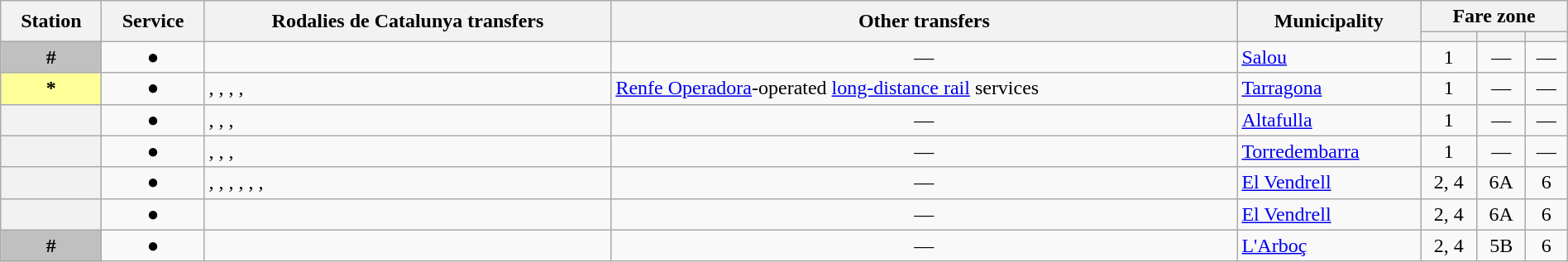<table class="wikitable sortable plainrowheaders" width="100%">
<tr>
<th scope=col rowspan=2>Station</th>
<th scope=col rowspan=2>Service</th>
<th scope=col rowspan=2>Rodalies de Catalunya transfers</th>
<th scope=col rowspan=2>Other transfers</th>
<th scope=col rowspan=2>Municipality</th>
<th scope=col colspan=3>Fare zone</th>
</tr>
<tr>
<th scope=col></th>
<th scope=col></th>
<th scope=col></th>
</tr>
<tr>
<th scope=row style="background-color:#C0C0C0">#</th>
<td align=center>●</td>
<td></td>
<td align=center>—</td>
<td><a href='#'>Salou</a></td>
<td align=center>1</td>
<td align=center>—</td>
<td align=center>—</td>
</tr>
<tr>
<th scope=row style="background-color:#FFFF99">*</th>
<td align=center>●</td>
<td>, , , ,  </td>
<td><a href='#'>Renfe Operadora</a>-operated <a href='#'>long-distance rail</a> services</td>
<td><a href='#'>Tarragona</a></td>
<td align=center>1</td>
<td align=center>—</td>
<td align=center>—</td>
</tr>
<tr>
<th scope=row></th>
<td align=center>●</td>
<td>, , , </td>
<td align=center>—</td>
<td><a href='#'>Altafulla</a></td>
<td align=center>1</td>
<td align=center>—</td>
<td align=center>—</td>
</tr>
<tr>
<th scope=row></th>
<td align=center>●</td>
<td>, , , </td>
<td align=center>—</td>
<td><a href='#'>Torredembarra</a></td>
<td align=center>1</td>
<td align=center>—</td>
<td align=center>—</td>
</tr>
<tr>
<th scope=row></th>
<td align=center>●</td>
<td>, , , , , , </td>
<td align=center>—</td>
<td><a href='#'>El Vendrell</a></td>
<td align=center>2, 4</td>
<td align=center>6A</td>
<td align=center>6</td>
</tr>
<tr>
<th scope=row></th>
<td align=center>●</td>
<td></td>
<td align=center>—</td>
<td><a href='#'>El Vendrell</a></td>
<td align=center>2, 4</td>
<td align=center>6A</td>
<td align=center>6</td>
</tr>
<tr>
<th scope=row style="background-color:#C0C0C0">#</th>
<td align=center>●</td>
<td></td>
<td align=center>—</td>
<td><a href='#'>L'Arboç</a></td>
<td align=center>2, 4</td>
<td align=center>5B</td>
<td align=center>6</td>
</tr>
</table>
